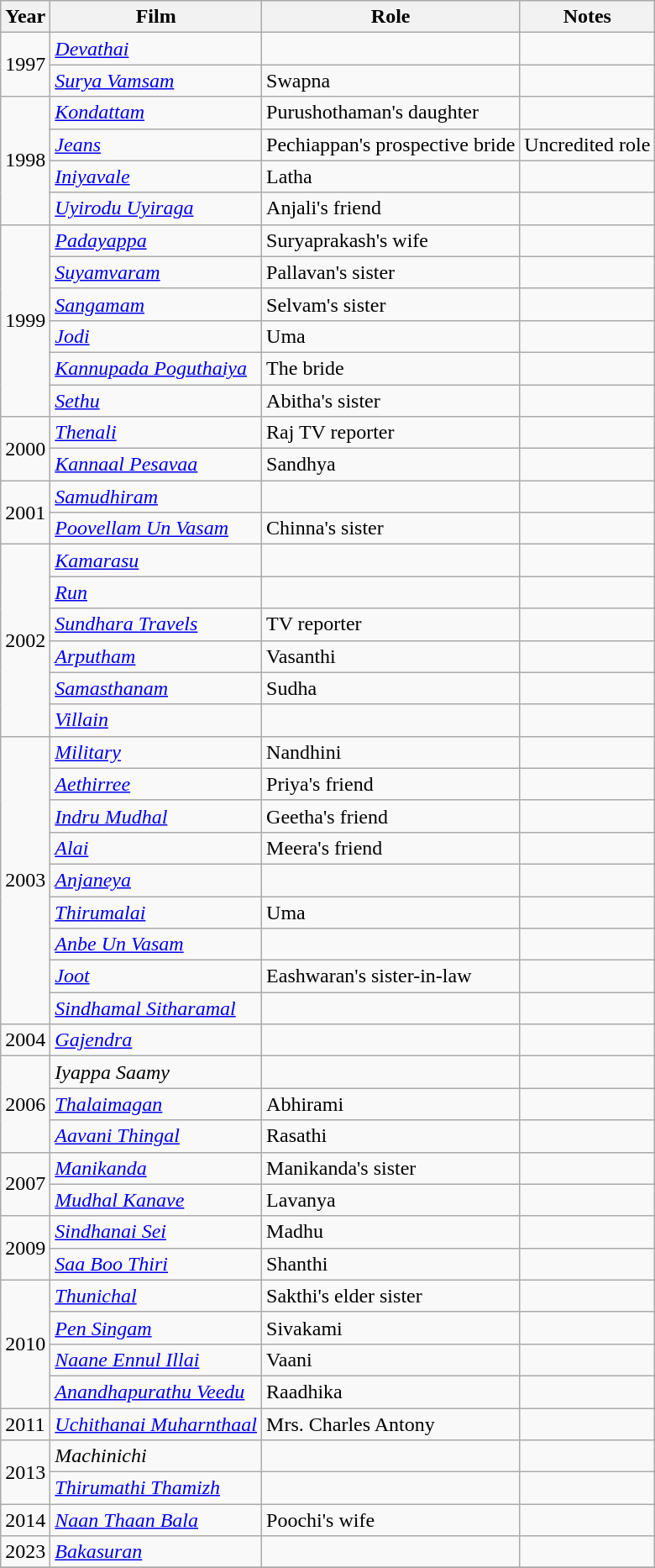<table class="wikitable">
<tr>
<th>Year</th>
<th>Film</th>
<th>Role</th>
<th>Notes</th>
</tr>
<tr>
<td rowspan="2">1997</td>
<td><em><a href='#'>Devathai</a></em></td>
<td></td>
<td></td>
</tr>
<tr>
<td><em><a href='#'>Surya Vamsam</a></em></td>
<td>Swapna</td>
<td></td>
</tr>
<tr>
<td rowspan="4">1998</td>
<td><em><a href='#'>Kondattam</a></em></td>
<td>Purushothaman's daughter</td>
<td></td>
</tr>
<tr>
<td><em><a href='#'>Jeans</a></em></td>
<td>Pechiappan's prospective bride</td>
<td>Uncredited role</td>
</tr>
<tr>
<td><em><a href='#'>Iniyavale</a></em></td>
<td>Latha</td>
<td></td>
</tr>
<tr>
<td><em><a href='#'>Uyirodu Uyiraga</a></em></td>
<td>Anjali's friend</td>
<td></td>
</tr>
<tr>
<td rowspan="6">1999</td>
<td><em><a href='#'>Padayappa</a></em></td>
<td>Suryaprakash's wife</td>
<td></td>
</tr>
<tr>
<td><em><a href='#'>Suyamvaram</a></em></td>
<td>Pallavan's sister</td>
<td></td>
</tr>
<tr>
<td><em><a href='#'>Sangamam</a></em></td>
<td>Selvam's sister</td>
<td></td>
</tr>
<tr>
<td><em><a href='#'>Jodi</a></em></td>
<td>Uma</td>
<td></td>
</tr>
<tr>
<td><em><a href='#'>Kannupada Poguthaiya</a></em></td>
<td>The bride</td>
<td></td>
</tr>
<tr>
<td><em><a href='#'>Sethu</a></em></td>
<td>Abitha's sister</td>
<td></td>
</tr>
<tr>
<td rowspan="2">2000</td>
<td><em><a href='#'>Thenali</a></em></td>
<td>Raj TV reporter</td>
<td></td>
</tr>
<tr>
<td><em><a href='#'>Kannaal Pesavaa</a></em></td>
<td>Sandhya</td>
<td></td>
</tr>
<tr>
<td rowspan="2">2001</td>
<td><em><a href='#'>Samudhiram</a></em></td>
<td></td>
<td></td>
</tr>
<tr>
<td><em><a href='#'>Poovellam Un Vasam</a></em></td>
<td>Chinna's sister</td>
<td></td>
</tr>
<tr>
<td rowspan="6">2002</td>
<td><em><a href='#'>Kamarasu</a></em></td>
<td></td>
<td></td>
</tr>
<tr>
<td><em><a href='#'>Run</a></em></td>
<td></td>
<td></td>
</tr>
<tr>
<td><em><a href='#'>Sundhara Travels</a></em></td>
<td>TV reporter</td>
<td></td>
</tr>
<tr>
<td><em><a href='#'>Arputham</a></em></td>
<td>Vasanthi</td>
<td></td>
</tr>
<tr>
<td><em><a href='#'>Samasthanam</a></em></td>
<td>Sudha</td>
<td></td>
</tr>
<tr>
<td><em><a href='#'>Villain</a></em></td>
<td></td>
<td></td>
</tr>
<tr>
<td rowspan="9">2003</td>
<td><em><a href='#'>Military</a></em></td>
<td>Nandhini</td>
<td></td>
</tr>
<tr>
<td><em><a href='#'>Aethirree</a></em></td>
<td>Priya's friend</td>
<td></td>
</tr>
<tr>
<td><em><a href='#'>Indru Mudhal</a></em></td>
<td>Geetha's friend</td>
<td></td>
</tr>
<tr>
<td><em><a href='#'>Alai</a></em></td>
<td>Meera's friend</td>
<td></td>
</tr>
<tr>
<td><em><a href='#'>Anjaneya</a></em></td>
<td></td>
<td></td>
</tr>
<tr>
<td><em><a href='#'>Thirumalai</a></em></td>
<td>Uma</td>
<td></td>
</tr>
<tr>
<td><em><a href='#'>Anbe Un Vasam</a></em></td>
<td></td>
<td></td>
</tr>
<tr>
<td><em><a href='#'>Joot</a></em></td>
<td>Eashwaran's sister-in-law</td>
<td></td>
</tr>
<tr>
<td><em><a href='#'>Sindhamal Sitharamal</a></em></td>
<td></td>
<td></td>
</tr>
<tr>
<td>2004</td>
<td><em><a href='#'>Gajendra</a></em></td>
<td></td>
<td></td>
</tr>
<tr>
<td rowspan="3">2006</td>
<td><em>Iyappa Saamy</em></td>
<td></td>
<td></td>
</tr>
<tr>
<td><em><a href='#'>Thalaimagan</a></em></td>
<td>Abhirami</td>
<td></td>
</tr>
<tr>
<td><em><a href='#'>Aavani Thingal</a></em></td>
<td>Rasathi</td>
<td></td>
</tr>
<tr>
<td rowspan="2">2007</td>
<td><em><a href='#'>Manikanda</a></em></td>
<td>Manikanda's sister</td>
<td></td>
</tr>
<tr>
<td><em><a href='#'>Mudhal Kanave</a></em></td>
<td>Lavanya</td>
<td></td>
</tr>
<tr>
<td rowspan="2">2009</td>
<td><em><a href='#'>Sindhanai Sei</a></em></td>
<td>Madhu</td>
<td></td>
</tr>
<tr>
<td><em><a href='#'>Saa Boo Thiri</a></em></td>
<td>Shanthi</td>
<td></td>
</tr>
<tr>
<td rowspan="4">2010</td>
<td><em><a href='#'>Thunichal</a></em></td>
<td>Sakthi's elder sister</td>
<td></td>
</tr>
<tr>
<td><em><a href='#'>Pen Singam</a></em></td>
<td>Sivakami</td>
<td></td>
</tr>
<tr>
<td><em><a href='#'>Naane Ennul Illai</a></em></td>
<td>Vaani</td>
<td></td>
</tr>
<tr>
<td><em><a href='#'>Anandhapurathu Veedu</a></em></td>
<td>Raadhika</td>
<td></td>
</tr>
<tr>
<td>2011</td>
<td><em><a href='#'>Uchithanai Muharnthaal</a></em></td>
<td>Mrs. Charles Antony</td>
<td></td>
</tr>
<tr>
<td rowspan="2">2013</td>
<td><em>Machinichi</em></td>
<td></td>
<td></td>
</tr>
<tr>
<td><em><a href='#'>Thirumathi Thamizh</a></em></td>
<td></td>
<td></td>
</tr>
<tr>
<td>2014</td>
<td><em><a href='#'>Naan Thaan Bala</a></em></td>
<td>Poochi's wife</td>
<td></td>
</tr>
<tr>
<td>2023</td>
<td><em><a href='#'>Bakasuran</a></em></td>
<td></td>
<td></td>
</tr>
<tr>
</tr>
</table>
